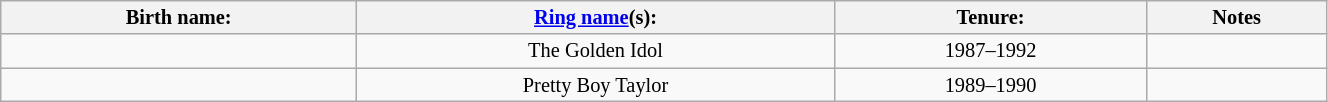<table class="sortable wikitable" style="font-size:85%; text-align:center; width:70%;">
<tr>
<th>Birth name:</th>
<th><a href='#'>Ring name</a>(s):</th>
<th>Tenure:</th>
<th>Notes</th>
</tr>
<tr>
<td></td>
<td>The Golden Idol</td>
<td sort>1987–1992</td>
<td></td>
</tr>
<tr>
<td></td>
<td>Pretty Boy Taylor</td>
<td sort>1989–1990</td>
<td></td>
</tr>
</table>
